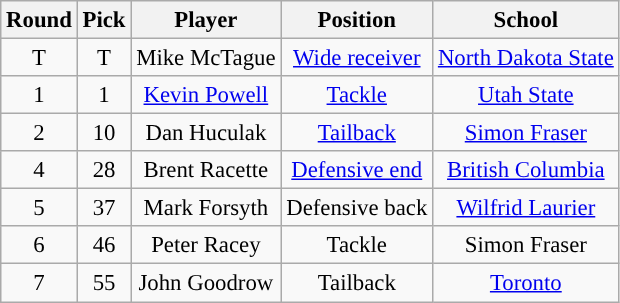<table class="wikitable" style="font-size: 95%;">
<tr>
<th scope="col">Round</th>
<th scope="col">Pick</th>
<th scope="col">Player</th>
<th scope="col">Position</th>
<th scope="col">School</th>
</tr>
<tr align="center">
<td align=center>T</td>
<td>T</td>
<td>Mike McTague</td>
<td><a href='#'>Wide receiver</a></td>
<td><a href='#'>North Dakota State</a></td>
</tr>
<tr align="center">
<td align=center>1</td>
<td>1</td>
<td><a href='#'>Kevin Powell</a></td>
<td><a href='#'>Tackle</a></td>
<td><a href='#'>Utah State</a></td>
</tr>
<tr align="center">
<td align=center>2</td>
<td>10</td>
<td>Dan Huculak</td>
<td><a href='#'>Tailback</a></td>
<td><a href='#'>Simon Fraser</a></td>
</tr>
<tr align="center">
<td align=center>4</td>
<td>28</td>
<td>Brent Racette</td>
<td><a href='#'>Defensive end</a></td>
<td><a href='#'>British Columbia</a></td>
</tr>
<tr align="center">
<td align=center>5</td>
<td>37</td>
<td>Mark Forsyth</td>
<td>Defensive back</td>
<td><a href='#'>Wilfrid Laurier</a></td>
</tr>
<tr align="center">
<td align=center>6</td>
<td>46</td>
<td>Peter Racey</td>
<td>Tackle</td>
<td>Simon Fraser</td>
</tr>
<tr align="center">
<td align=center>7</td>
<td>55</td>
<td>John Goodrow</td>
<td>Tailback</td>
<td><a href='#'>Toronto</a></td>
</tr>
</table>
